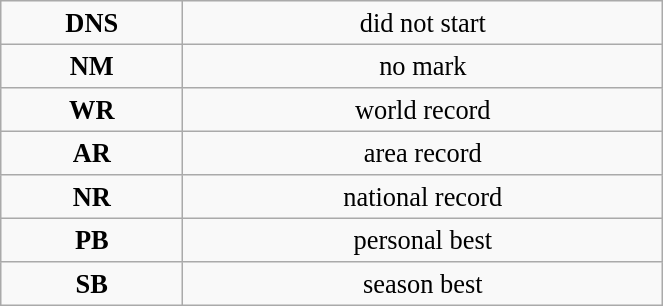<table class="wikitable" style=" text-align:center; font-size:110%;" width="35%">
<tr>
<td><strong>DNS</strong></td>
<td>did not start</td>
</tr>
<tr>
<td><strong>NM</strong></td>
<td>no mark</td>
</tr>
<tr>
<td><strong>WR</strong></td>
<td>world record</td>
</tr>
<tr>
<td><strong>AR</strong></td>
<td>area record</td>
</tr>
<tr>
<td><strong>NR</strong></td>
<td>national record</td>
</tr>
<tr>
<td><strong>PB</strong></td>
<td>personal best</td>
</tr>
<tr>
<td><strong>SB</strong></td>
<td>season best</td>
</tr>
</table>
